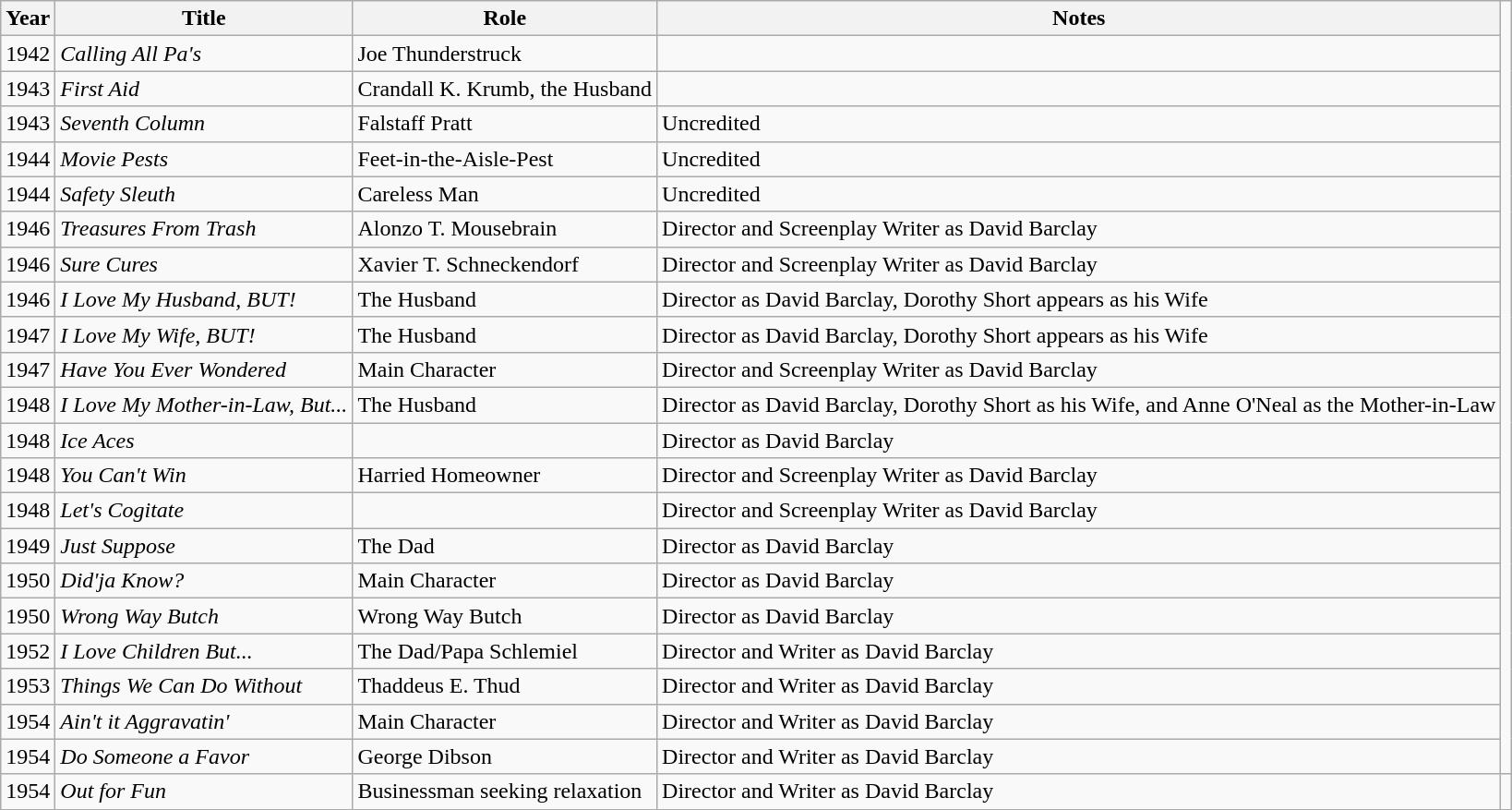<table class="wikitable sortable">
<tr>
<th>Year</th>
<th>Title</th>
<th>Role</th>
<th class="unsortable">Notes</th>
</tr>
<tr>
<td>1942</td>
<td><em>Calling All Pa's</em></td>
<td>Joe Thunderstruck</td>
<td></td>
</tr>
<tr>
<td>1943</td>
<td><em>First Aid </em></td>
<td>Crandall K. Krumb, the Husband</td>
<td></td>
</tr>
<tr>
<td>1943</td>
<td><em>Seventh Column</em></td>
<td>Falstaff Pratt</td>
<td>Uncredited</td>
</tr>
<tr>
<td>1944</td>
<td><em>Movie Pests</em></td>
<td>Feet-in-the-Aisle-Pest</td>
<td>Uncredited</td>
</tr>
<tr>
<td>1944</td>
<td><em>Safety Sleuth</em></td>
<td>Careless Man</td>
<td>Uncredited</td>
</tr>
<tr>
<td>1946</td>
<td><em>Treasures From Trash</em></td>
<td>Alonzo T. Mousebrain</td>
<td>Director and Screenplay Writer as David Barclay</td>
</tr>
<tr>
<td>1946</td>
<td><em>Sure Cures</em></td>
<td>Xavier T. Schneckendorf</td>
<td>Director and Screenplay Writer as David Barclay</td>
</tr>
<tr>
<td>1946</td>
<td><em>I Love My Husband, BUT!</em></td>
<td>The Husband</td>
<td>Director as David Barclay, Dorothy Short appears as his Wife</td>
</tr>
<tr>
<td>1947</td>
<td><em>I Love My Wife, BUT!</em></td>
<td>The Husband</td>
<td>Director as David Barclay, Dorothy Short appears as his Wife</td>
</tr>
<tr>
<td>1947</td>
<td><em>Have You Ever Wondered</em></td>
<td>Main Character</td>
<td>Director and Screenplay Writer as David Barclay</td>
</tr>
<tr>
<td>1948</td>
<td><em>I Love My Mother-in-Law, But...</em></td>
<td>The Husband</td>
<td>Director as David Barclay, Dorothy Short as his Wife, and Anne O'Neal as the Mother-in-Law</td>
</tr>
<tr>
<td>1948</td>
<td><em>Ice Aces</em></td>
<td></td>
<td>Director as David Barclay</td>
</tr>
<tr>
<td>1948</td>
<td><em>You Can't Win</em></td>
<td>Harried Homeowner</td>
<td>Director and Screenplay Writer as David Barclay</td>
</tr>
<tr>
<td>1948</td>
<td><em>Let's Cogitate</em></td>
<td></td>
<td>Director and Screenplay Writer as David Barclay</td>
</tr>
<tr>
<td>1949</td>
<td><em>Just Suppose </em></td>
<td>The Dad</td>
<td>Director as David Barclay</td>
</tr>
<tr>
<td>1950</td>
<td><em>Did'ja Know?</em></td>
<td>Main Character</td>
<td>Director as David Barclay</td>
</tr>
<tr>
<td>1950</td>
<td><em>Wrong Way Butch</em></td>
<td>Wrong Way Butch</td>
<td>Director as David Barclay</td>
</tr>
<tr>
<td>1952</td>
<td><em>I Love Children But... </em></td>
<td>The Dad/Papa Schlemiel</td>
<td>Director and Writer as David Barclay</td>
</tr>
<tr>
<td>1953</td>
<td><em>Things We Can Do Without</em></td>
<td>Thaddeus E. Thud</td>
<td>Director and Writer as David Barclay</td>
</tr>
<tr>
<td>1954</td>
<td><em>Ain't it Aggravatin' </em></td>
<td>Main Character</td>
<td>Director and Writer as David Barclay</td>
</tr>
<tr>
<td>1954</td>
<td><em>Do Someone a Favor </em></td>
<td>George Dibson</td>
<td>Director and Writer as David Barclay</td>
</tr>
<tr>
<td>1954</td>
<td><em>Out for Fun</em></td>
<td>Businessman seeking relaxation</td>
<td>Director and Writer as David Barclay</td>
<td></td>
</tr>
</table>
